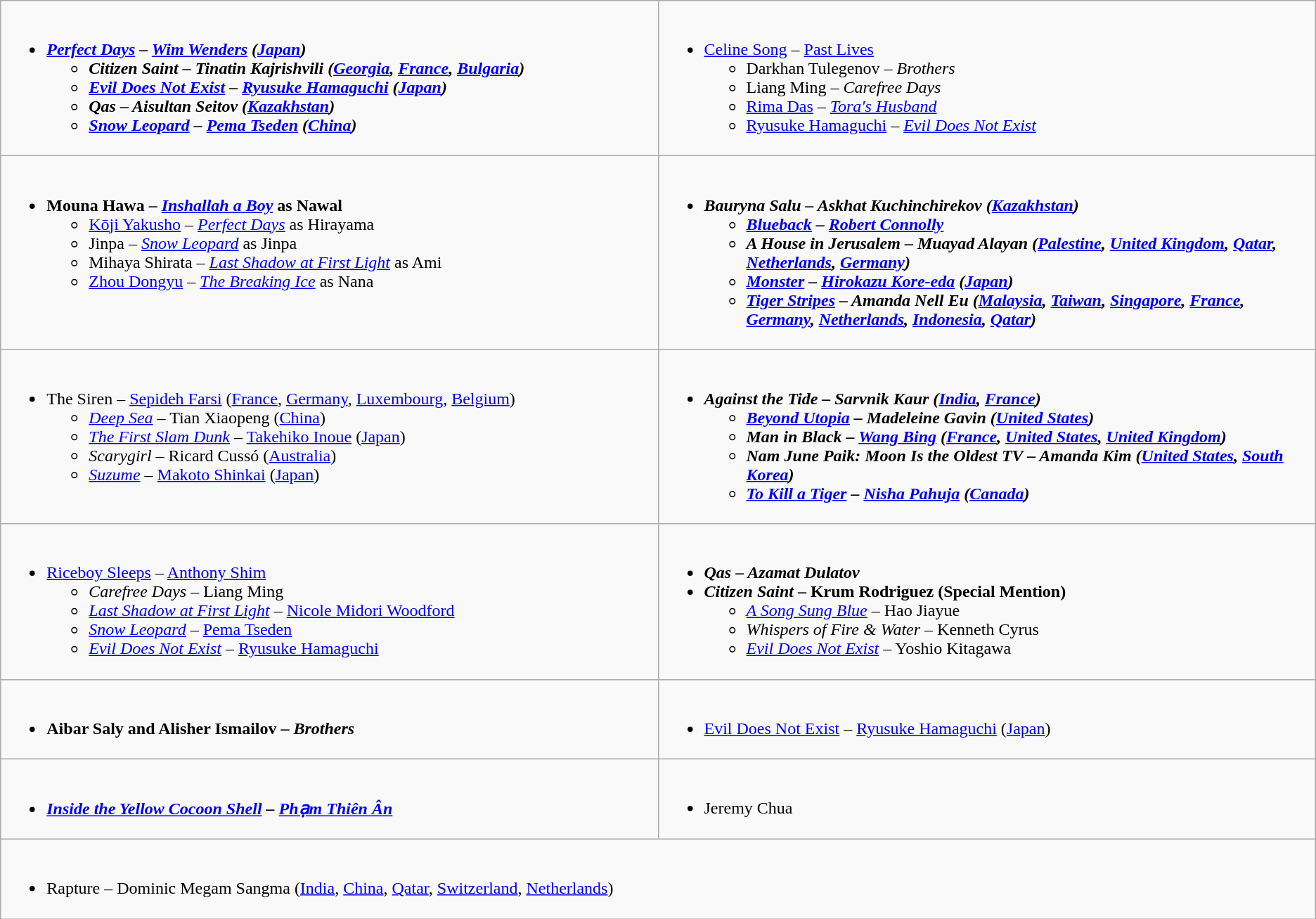<table class="wikitable">
<tr>
<td style="vertical-align:top;" width="50%"><br><ul><li><strong><em><a href='#'>Perfect Days</a><em> – <a href='#'>Wim Wenders</a> (<a href='#'>Japan</a>)<strong><ul><li></em>Citizen Saint<em> – Tinatin Kajrishvili (<a href='#'>Georgia</a>, <a href='#'>France</a>, <a href='#'>Bulgaria</a>)</li><li></em><a href='#'>Evil Does Not Exist</a><em> – <a href='#'>Ryusuke Hamaguchi</a> (<a href='#'>Japan</a>)</li><li></em>Qas<em> – Aisultan Seitov (<a href='#'>Kazakhstan</a>)</li><li></em><a href='#'>Snow Leopard</a><em> – <a href='#'>Pema Tseden</a> (<a href='#'>China</a>)</li></ul></li></ul></td>
<td style="vertical-align:top;" width="50%"><br><ul><li></strong><a href='#'>Celine Song</a> – </em><a href='#'>Past Lives</a></em></strong><ul><li>Darkhan Tulegenov – <em>Brothers</em></li><li>Liang Ming – <em>Carefree Days</em></li><li><a href='#'>Rima Das</a> – <em><a href='#'>Tora's Husband</a></em></li><li><a href='#'>Ryusuke Hamaguchi</a> – <em><a href='#'>Evil Does Not Exist</a></em></li></ul></li></ul></td>
</tr>
<tr>
<td style="vertical-align:top;" width="50%"><br><ul><li><strong>Mouna Hawa – <em><a href='#'>Inshallah a Boy</a></em> as Nawal</strong><ul><li><a href='#'>Kōji Yakusho</a> – <em><a href='#'>Perfect Days</a></em> as Hirayama</li><li>Jinpa – <em><a href='#'>Snow Leopard</a></em> as Jinpa</li><li>Mihaya Shirata – <em><a href='#'>Last Shadow at First Light</a></em> as Ami</li><li><a href='#'>Zhou Dongyu</a> – <em><a href='#'>The Breaking Ice</a></em> as Nana</li></ul></li></ul></td>
<td style="vertical-align:top;" width="50%"><br><ul><li><strong><em>Bauryna Salu<em> – Askhat Kuchinchirekov (<a href='#'>Kazakhstan</a>)<strong><ul><li></em><a href='#'>Blueback</a><em> – <a href='#'>Robert Connolly</a></li><li></em>A House in Jerusalem<em> – Muayad Alayan (<a href='#'>Palestine</a>, <a href='#'>United Kingdom</a>, <a href='#'>Qatar</a>, <a href='#'>Netherlands</a>, <a href='#'>Germany</a>)</li><li></em><a href='#'>Monster</a><em> – <a href='#'>Hirokazu Kore-eda</a> (<a href='#'>Japan</a>)</li><li></em><a href='#'>Tiger Stripes</a><em> – Amanda Nell Eu (<a href='#'>Malaysia</a>, <a href='#'>Taiwan</a>, <a href='#'>Singapore</a>, <a href='#'>France</a>, <a href='#'>Germany</a>, <a href='#'>Netherlands</a>, <a href='#'>Indonesia</a>, <a href='#'>Qatar</a>)</li></ul></li></ul></td>
</tr>
<tr>
<td style="vertical-align:top;" width="50%"><br><ul><li></em></strong>The Siren</em> – <a href='#'>Sepideh Farsi</a> (<a href='#'>France</a>, <a href='#'>Germany</a>, <a href='#'>Luxembourg</a>, <a href='#'>Belgium</a>)</strong><ul><li><em><a href='#'>Deep Sea</a></em> – Tian Xiaopeng (<a href='#'>China</a>)</li><li><em><a href='#'>The First Slam Dunk</a></em> – <a href='#'>Takehiko Inoue</a> (<a href='#'>Japan</a>)</li><li><em>Scarygirl</em> – Ricard Cussó (<a href='#'>Australia</a>)</li><li><em><a href='#'>Suzume</a></em> – <a href='#'>Makoto Shinkai</a> (<a href='#'>Japan</a>)</li></ul></li></ul></td>
<td style="vertical-align:top;" width="50%"><br><ul><li><strong><em>Against the Tide<em> – Sarvnik Kaur (<a href='#'>India</a>, <a href='#'>France</a>)<strong><ul><li></em><a href='#'>Beyond Utopia</a><em> – Madeleine Gavin (<a href='#'>United States</a>)</li><li></em>Man in Black<em> – <a href='#'>Wang Bing</a> (<a href='#'>France</a>, <a href='#'>United States</a>, <a href='#'>United Kingdom</a>)</li><li></em>Nam June Paik: Moon Is the Oldest TV<em> – Amanda Kim (<a href='#'>United States</a>, <a href='#'>South Korea</a>)</li><li></em><a href='#'>To Kill a Tiger</a><em> – <a href='#'>Nisha Pahuja</a> (<a href='#'>Canada</a>)</li></ul></li></ul></td>
</tr>
<tr>
<td style="vertical-align:top;" width="50%"><br><ul><li></em></strong><a href='#'>Riceboy Sleeps</a></em> – <a href='#'>Anthony Shim</a></strong><ul><li><em>Carefree Days</em> – Liang Ming</li><li><em><a href='#'>Last Shadow at First Light</a></em> – <a href='#'>Nicole Midori Woodford</a></li><li><em><a href='#'>Snow Leopard</a></em> – <a href='#'>Pema Tseden</a></li><li><em><a href='#'>Evil Does Not Exist</a></em> – <a href='#'>Ryusuke Hamaguchi</a></li></ul></li></ul></td>
<td style="vertical-align:top;" width="50%"><br><ul><li><strong><em>Qas<em> – Azamat Dulatov<strong></li><li></em></strong>Citizen Saint</em> – Krum Rodriguez (Special Mention)</strong><ul><li><em><a href='#'>A Song Sung Blue</a></em> – Hao Jiayue</li><li><em>Whispers of Fire & Water</em> – Kenneth Cyrus</li><li><em><a href='#'>Evil Does Not Exist</a></em> – Yoshio Kitagawa</li></ul></li></ul></td>
</tr>
<tr>
<td style="vertical-align:top;" width="50%"><br><ul><li><strong>Aibar Saly and Alisher Ismailov – <em>Brothers<strong><em></li></ul></td>
<td style="vertical-align:top;" width="50%"><br><ul><li></em></strong><a href='#'>Evil Does Not Exist</a></em> – <a href='#'>Ryusuke Hamaguchi</a> (<a href='#'>Japan</a>)</strong></li></ul></td>
</tr>
<tr>
<td style="vertical-align:top;" width="50%"><br><ul><li><strong><em><a href='#'>Inside the Yellow Cocoon Shell</a><em> – <a href='#'>Phạm Thiên Ân</a><strong></li></ul></td>
<td style="vertical-align:top;" width="50%"><br><ul><li></strong>Jeremy Chua<strong></li></ul></td>
</tr>
<tr>
<td colspan="2" style="vertical-align:top;" width="50%"><br><ul><li></em></strong>Rapture</em> – Dominic Megam Sangma (<a href='#'>India</a>, <a href='#'>China</a>, <a href='#'>Qatar</a>, <a href='#'>Switzerland</a>, <a href='#'>Netherlands</a>)</strong></li></ul></td>
</tr>
</table>
